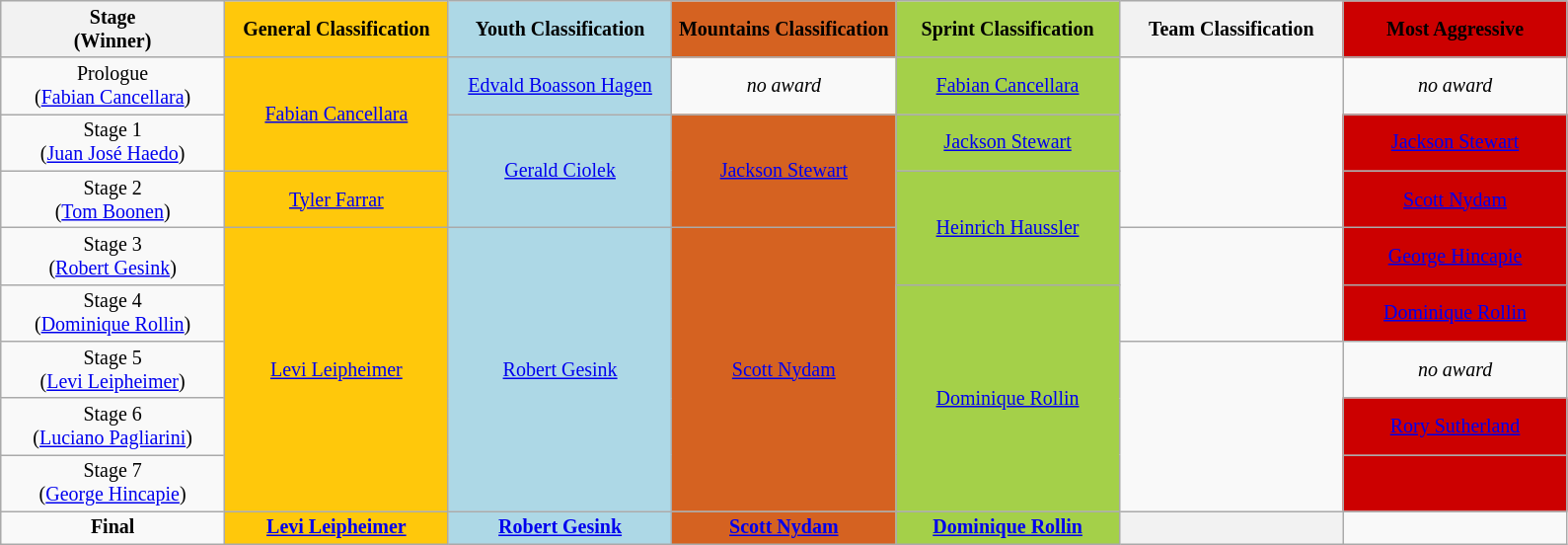<table class="wikitable" style="text-align: center; font-size:smaller;">
<tr style="background-color: #efefef;">
<th width="14%">Stage<br>(Winner)</th>
<th style="background:#ffc80b;" width="14%">General Classification<br></th>
<th style="background:LightBlue;" width="14%">Youth Classification<br></th>
<th style="background:#d56221;" width="14%">Mountains Classification<br></th>
<th style="background:#a4d049;" width="14%">Sprint Classification</th>
<th style="background:;" width="14%">Team Classification</th>
<th style="background:#cc0000;" width="14%"><span>Most Aggressive</span></th>
</tr>
<tr>
<td>Prologue<br>(<a href='#'>Fabian Cancellara</a>)</td>
<td style="background:#ffc80b" rowspan="2"><a href='#'>Fabian Cancellara</a></td>
<td style="background:LightBlue;" rowspan="1"><a href='#'>Edvald Boasson Hagen</a></td>
<td style="background:" rowspan="1"><em>no award</em></td>
<td style="background:#a4d049" rowspan="1"><a href='#'>Fabian Cancellara</a></td>
<td style="background:" rowspan="3"></td>
<td style="background:" rowspan="1"><em>no award</em></td>
</tr>
<tr>
<td>Stage 1<br>(<a href='#'>Juan José Haedo</a>)</td>
<td style="background:LightBlue;" rowspan="2"><a href='#'>Gerald Ciolek</a></td>
<td style="background:#d56221" rowspan="2"><a href='#'>Jackson Stewart</a></td>
<td style="background:#a4d049" rowspan="1"><a href='#'>Jackson Stewart</a></td>
<td style="background:#cc0000" rowspan="1"><span><a href='#'>Jackson Stewart</a></span></td>
</tr>
<tr>
<td>Stage 2<br>(<a href='#'>Tom Boonen</a>)</td>
<td style="background:#ffc80b" rowspan="1"><a href='#'>Tyler Farrar</a></td>
<td style="background:#a4d049" rowspan="2"><a href='#'>Heinrich Haussler</a></td>
<td style="background:#cc0000" rowspan="1"><span><a href='#'>Scott Nydam</a></span></td>
</tr>
<tr>
<td>Stage 3<br>(<a href='#'>Robert Gesink</a>)</td>
<td style="background:#ffc80b" rowspan="5"><a href='#'>Levi Leipheimer</a></td>
<td style="background:LightBlue;" rowspan="5"><a href='#'>Robert Gesink</a></td>
<td style="background:#d56221" rowspan="5"><a href='#'>Scott Nydam</a></td>
<td style="background:" rowspan="2"></td>
<td style="background:#cc0000"><span><a href='#'>George Hincapie</a></span></td>
</tr>
<tr>
<td>Stage 4<br>(<a href='#'>Dominique Rollin</a>)</td>
<td style="background:#a4d049" rowspan="4"><a href='#'>Dominique Rollin</a></td>
<td style="background:#cc0000"><span><a href='#'>Dominique Rollin</a></span></td>
</tr>
<tr>
<td>Stage 5<br>(<a href='#'>Levi Leipheimer</a>)</td>
<td rowspan="3"></td>
<td><em>no award</em></td>
</tr>
<tr>
<td>Stage 6<br>(<a href='#'>Luciano Pagliarini</a>)</td>
<td style="background:#cc0000;"><span><a href='#'>Rory Sutherland</a></span></td>
</tr>
<tr>
<td>Stage 7<br>(<a href='#'>George Hincapie</a>)</td>
<td style="background:#cc0000;"><span></span></td>
</tr>
<tr>
<td><strong>Final</strong><br></td>
<th style="background:#ffc80b"><a href='#'>Levi Leipheimer</a></th>
<th style="background:LightBlue;"><a href='#'>Robert Gesink</a></th>
<th style="background:#d56221"><a href='#'>Scott Nydam</a></th>
<th style="background:#a4d049"><a href='#'>Dominique Rollin</a></th>
<th></th>
</tr>
</table>
